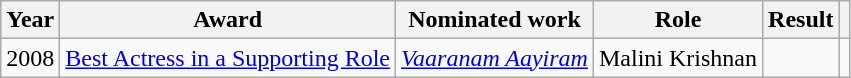<table class="wikitable">
<tr>
<th>Year</th>
<th>Award</th>
<th>Nominated work</th>
<th>Role</th>
<th>Result</th>
<th></th>
</tr>
<tr>
<td>2008</td>
<td><a href='#'>Best Actress in a Supporting Role</a></td>
<td><em><a href='#'>Vaaranam Aayiram</a></em></td>
<td>Malini Krishnan</td>
<td></td>
<td></td>
</tr>
</table>
